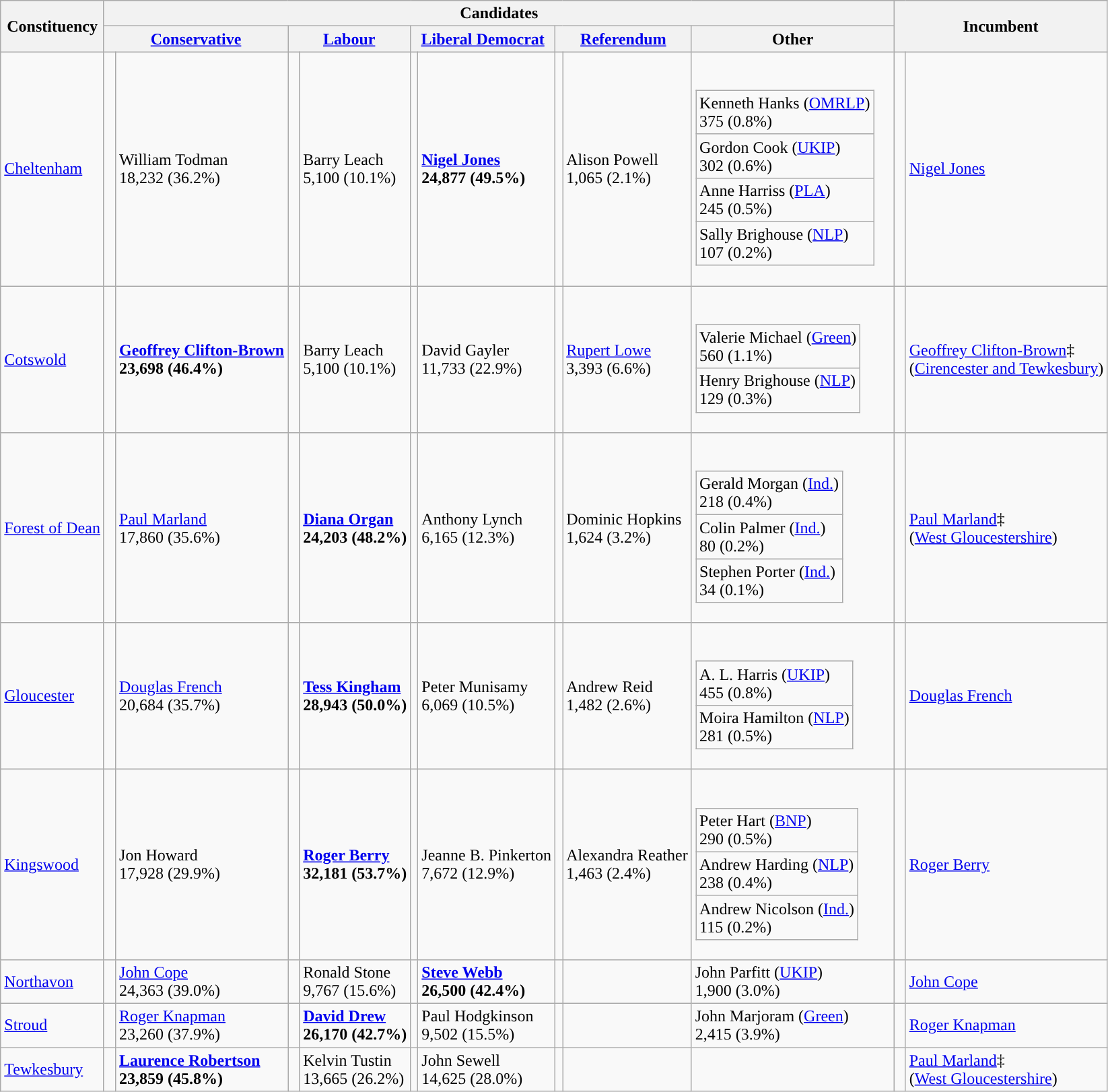<table class="wikitable">
<tr>
<th rowspan="2">Constituency</th>
<th colspan="9">Candidates</th>
<th colspan="2" rowspan="2">Incumbent</th>
</tr>
<tr>
<th colspan="2"><a href='#'>Conservative</a></th>
<th colspan="2"><a href='#'>Labour</a></th>
<th colspan="2"><a href='#'>Liberal Democrat</a></th>
<th colspan="2"><a href='#'>Referendum</a></th>
<th>Other</th>
</tr>
<tr>
<td><a href='#'>Cheltenham</a></td>
<td></td>
<td>William Todman<br>18,232 (36.2%)</td>
<td></td>
<td>Barry Leach<br>5,100 (10.1%)</td>
<td style="color:inherit;background:"></td>
<td><strong><a href='#'>Nigel Jones</a></strong><br><strong>24,877 (49.5%)</strong></td>
<td></td>
<td>Alison Powell<br>1,065 (2.1%)</td>
<td><br><table class="wikitable">
<tr>
<td>Kenneth Hanks (<a href='#'>OMRLP</a>)<br>375 (0.8%)</td>
</tr>
<tr>
<td>Gordon Cook (<a href='#'>UKIP</a>)<br>302 (0.6%)</td>
</tr>
<tr>
<td>Anne Harriss (<a href='#'>PLA</a>)<br>245 (0.5%)</td>
</tr>
<tr>
<td>Sally Brighouse (<a href='#'>NLP</a>)<br>107 (0.2%)</td>
</tr>
</table>
</td>
<td style="color:inherit;background:"></td>
<td><a href='#'>Nigel Jones</a></td>
</tr>
<tr>
<td><a href='#'>Cotswold</a></td>
<td style="color:inherit;background:"> </td>
<td><strong><a href='#'>Geoffrey Clifton-Brown</a></strong><br><strong>23,698 (46.4%)</strong></td>
<td></td>
<td>Barry Leach<br>5,100 (10.1%)</td>
<td></td>
<td>David Gayler<br>11,733 (22.9%)</td>
<td></td>
<td><a href='#'>Rupert Lowe</a><br>3,393 (6.6%)</td>
<td><br><table class="wikitable">
<tr>
<td>Valerie Michael (<a href='#'>Green</a>)<br>560 (1.1%)</td>
</tr>
<tr>
<td>Henry Brighouse (<a href='#'>NLP</a>)<br>129 (0.3%)</td>
</tr>
</table>
</td>
<td style="color:inherit;background:"> </td>
<td><a href='#'>Geoffrey Clifton-Brown</a>‡<br>(<a href='#'>Cirencester and Tewkesbury</a>)</td>
</tr>
<tr>
<td><a href='#'>Forest of Dean</a></td>
<td></td>
<td><a href='#'>Paul Marland</a><br>17,860 (35.6%)</td>
<td style="color:inherit;background:"> </td>
<td><strong><a href='#'>Diana Organ</a></strong><br><strong>24,203 (48.2%)</strong></td>
<td></td>
<td>Anthony Lynch<br>6,165 (12.3%)</td>
<td></td>
<td>Dominic Hopkins<br>1,624 (3.2%)</td>
<td><br><table class="wikitable">
<tr>
<td>Gerald Morgan (<a href='#'>Ind.</a>)<br>218 (0.4%)</td>
</tr>
<tr>
<td>Colin Palmer (<a href='#'>Ind.</a>)<br>80 (0.2%)</td>
</tr>
<tr>
<td>Stephen Porter (<a href='#'>Ind.</a>)<br>34 (0.1%)</td>
</tr>
</table>
</td>
<td style="color:inherit;background:"> </td>
<td><a href='#'>Paul Marland</a>‡<br>(<a href='#'>West Gloucestershire</a>)</td>
</tr>
<tr>
<td><a href='#'>Gloucester</a></td>
<td></td>
<td><a href='#'>Douglas French</a><br>20,684 (35.7%)</td>
<td style="color:inherit;background:"> </td>
<td><strong><a href='#'>Tess Kingham</a></strong><br><strong>28,943 (50.0%)</strong></td>
<td></td>
<td>Peter Munisamy<br>6,069 (10.5%)</td>
<td></td>
<td>Andrew Reid<br>1,482 (2.6%)</td>
<td><br><table class="wikitable">
<tr>
<td>A. L. Harris (<a href='#'>UKIP</a>)<br>455 (0.8%)</td>
</tr>
<tr>
<td>Moira Hamilton (<a href='#'>NLP</a>)<br>281 (0.5%)</td>
</tr>
</table>
</td>
<td style="color:inherit;background:"> </td>
<td><a href='#'>Douglas French</a></td>
</tr>
<tr>
<td><a href='#'>Kingswood</a></td>
<td></td>
<td>Jon Howard<br>17,928 (29.9%)</td>
<td style="color:inherit;background:"> </td>
<td><strong><a href='#'>Roger Berry</a></strong><br><strong>32,181 (53.7%)</strong></td>
<td></td>
<td>Jeanne B. Pinkerton<br>7,672 (12.9%)</td>
<td></td>
<td>Alexandra Reather<br>1,463 (2.4%)</td>
<td><br><table class="wikitable">
<tr>
<td>Peter Hart (<a href='#'>BNP</a>)<br>290 (0.5%)</td>
</tr>
<tr>
<td>Andrew Harding (<a href='#'>NLP</a>)<br>238 (0.4%)</td>
</tr>
<tr>
<td>Andrew Nicolson (<a href='#'>Ind.</a>)<br>115 (0.2%)</td>
</tr>
</table>
</td>
<td style="color:inherit;background:"> </td>
<td><a href='#'>Roger Berry</a></td>
</tr>
<tr>
<td><a href='#'>Northavon</a></td>
<td></td>
<td><a href='#'>John Cope</a><br>24,363 (39.0%)</td>
<td></td>
<td>Ronald Stone<br>9,767 (15.6%)</td>
<td style="color:inherit;background:"></td>
<td><strong><a href='#'>Steve Webb</a></strong><br><strong>26,500 (42.4%)</strong></td>
<td></td>
<td></td>
<td>John Parfitt (<a href='#'>UKIP</a>)<br>1,900 (3.0%)</td>
<td style="color:inherit;background:"> </td>
<td><a href='#'>John Cope</a></td>
</tr>
<tr>
<td><a href='#'>Stroud</a></td>
<td></td>
<td><a href='#'>Roger Knapman</a><br>23,260 (37.9%)</td>
<td style="color:inherit;background:"> </td>
<td><strong><a href='#'>David Drew</a></strong><br><strong>26,170 (42.7%)</strong></td>
<td></td>
<td>Paul Hodgkinson<br>9,502 (15.5%)</td>
<td></td>
<td></td>
<td>John Marjoram (<a href='#'>Green</a>)<br>2,415 (3.9%)</td>
<td style="color:inherit;background:"> </td>
<td><a href='#'>Roger Knapman</a></td>
</tr>
<tr>
<td><a href='#'>Tewkesbury</a></td>
<td style="color:inherit;background:"> </td>
<td><strong><a href='#'>Laurence Robertson</a></strong><br><strong>23,859 (45.8%)</strong></td>
<td></td>
<td>Kelvin Tustin<br>13,665 (26.2%)</td>
<td></td>
<td>John Sewell<br>14,625 (28.0%)</td>
<td></td>
<td></td>
<td></td>
<td style="color:inherit;background:"> </td>
<td><a href='#'>Paul Marland</a>‡<br>(<a href='#'>West Gloucestershire</a>)</td>
</tr>
</table>
